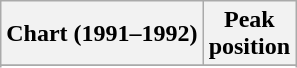<table class="wikitable sortable">
<tr>
<th align="left">Chart (1991–1992)</th>
<th align="center">Peak<br>position</th>
</tr>
<tr>
</tr>
<tr>
</tr>
</table>
